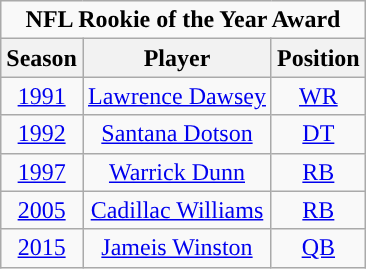<table class="wikitable" style="text-align:center">
<tr>
<td colspan="3"><strong>NFL Rookie of the Year Award</strong></td>
</tr>
<tr>
<th>Season</th>
<th>Player</th>
<th>Position</th>
</tr>
<tr>
<td><a href='#'>1991</a></td>
<td><a href='#'>Lawrence Dawsey</a></td>
<td><a href='#'>WR</a></td>
</tr>
<tr>
<td><a href='#'>1992</a></td>
<td><a href='#'>Santana Dotson</a></td>
<td><a href='#'>DT</a></td>
</tr>
<tr>
<td><a href='#'>1997</a></td>
<td><a href='#'>Warrick Dunn</a></td>
<td><a href='#'>RB</a></td>
</tr>
<tr>
<td><a href='#'>2005</a></td>
<td><a href='#'>Cadillac Williams</a></td>
<td><a href='#'>RB</a></td>
</tr>
<tr>
<td><a href='#'>2015</a></td>
<td><a href='#'>Jameis Winston</a></td>
<td><a href='#'>QB</a></td>
</tr>
</table>
